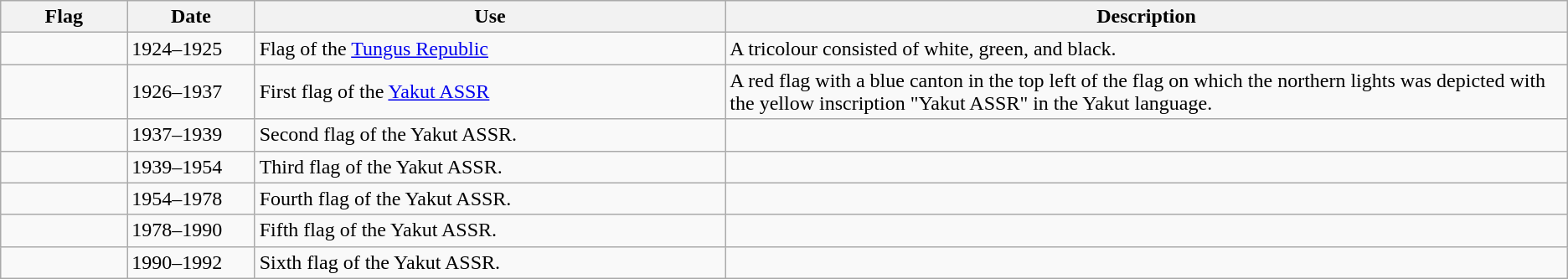<table class="wikitable">
<tr>
<th width="100">Flag</th>
<th width="100">Date</th>
<th width="400">Use</th>
<th width="725">Description</th>
</tr>
<tr>
<td></td>
<td>1924–1925</td>
<td>Flag of the <a href='#'>Tungus Republic</a></td>
<td>A tricolour consisted of white, green, and black.</td>
</tr>
<tr>
<td></td>
<td>1926–1937</td>
<td>First flag of the <a href='#'>Yakut ASSR</a></td>
<td>A red flag with a blue canton in the top left of the flag on which the northern lights was depicted with the yellow inscription "Yakut ASSR" in the Yakut language.</td>
</tr>
<tr>
<td></td>
<td>1937–1939</td>
<td>Second flag of the Yakut ASSR.</td>
<td></td>
</tr>
<tr>
<td></td>
<td>1939–1954</td>
<td>Third flag of the Yakut ASSR.</td>
<td></td>
</tr>
<tr>
<td></td>
<td>1954–1978</td>
<td>Fourth flag of the Yakut ASSR.</td>
<td></td>
</tr>
<tr>
<td></td>
<td>1978–1990</td>
<td>Fifth flag of the Yakut ASSR.</td>
<td></td>
</tr>
<tr>
<td></td>
<td>1990–1992</td>
<td>Sixth flag of the Yakut ASSR.</td>
<td></td>
</tr>
</table>
